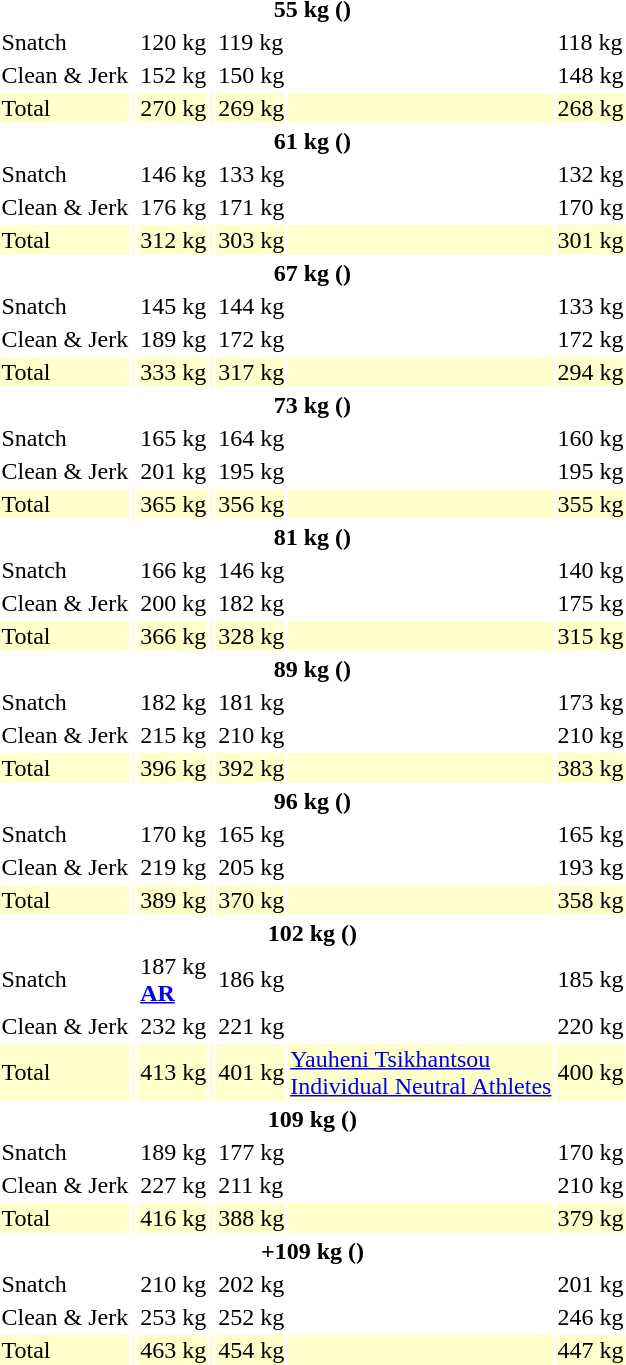<table>
<tr>
<th colspan=7>55 kg ()</th>
</tr>
<tr>
<td>Snatch</td>
<td></td>
<td>120 kg</td>
<td></td>
<td>119 kg</td>
<td></td>
<td>118 kg</td>
</tr>
<tr>
<td>Clean & Jerk</td>
<td></td>
<td>152 kg</td>
<td></td>
<td>150 kg</td>
<td></td>
<td>148 kg</td>
</tr>
<tr bgcolor=ffffcc>
<td>Total</td>
<td></td>
<td>270 kg</td>
<td></td>
<td>269 kg</td>
<td></td>
<td>268 kg</td>
</tr>
<tr>
<th colspan=7>61 kg ()</th>
</tr>
<tr>
<td>Snatch</td>
<td></td>
<td>146 kg<br></td>
<td></td>
<td>133 kg</td>
<td></td>
<td>132 kg</td>
</tr>
<tr>
<td>Clean & Jerk</td>
<td></td>
<td>176 kg<br></td>
<td></td>
<td>171 kg</td>
<td></td>
<td>170 kg</td>
</tr>
<tr bgcolor=ffffcc>
<td>Total</td>
<td></td>
<td>312 kg</td>
<td></td>
<td>303 kg</td>
<td></td>
<td>301 kg</td>
</tr>
<tr>
<th colspan=7>67 kg ()</th>
</tr>
<tr>
<td>Snatch</td>
<td></td>
<td>145 kg</td>
<td></td>
<td>144 kg</td>
<td></td>
<td>133 kg</td>
</tr>
<tr>
<td>Clean & Jerk</td>
<td></td>
<td>189 kg<br></td>
<td></td>
<td>172 kg</td>
<td></td>
<td>172 kg</td>
</tr>
<tr bgcolor=ffffcc>
<td>Total</td>
<td></td>
<td>333 kg</td>
<td></td>
<td>317 kg</td>
<td></td>
<td>294 kg</td>
</tr>
<tr>
<th colspan=7>73 kg ()</th>
</tr>
<tr>
<td>Snatch</td>
<td></td>
<td>165 kg</td>
<td></td>
<td>164 kg</td>
<td></td>
<td>160 kg</td>
</tr>
<tr>
<td>Clean & Jerk</td>
<td></td>
<td>201 kg</td>
<td></td>
<td>195 kg</td>
<td></td>
<td>195 kg</td>
</tr>
<tr bgcolor=ffffcc>
<td>Total</td>
<td></td>
<td>365 kg<br></td>
<td></td>
<td>356 kg</td>
<td></td>
<td>355 kg</td>
</tr>
<tr>
<th colspan=7>81 kg ()</th>
</tr>
<tr>
<td>Snatch</td>
<td></td>
<td>166 kg</td>
<td></td>
<td>146 kg</td>
<td></td>
<td>140 kg</td>
</tr>
<tr>
<td>Clean & Jerk</td>
<td></td>
<td>200 kg</td>
<td></td>
<td>182 kg</td>
<td></td>
<td>175 kg</td>
</tr>
<tr bgcolor=ffffcc>
<td>Total</td>
<td></td>
<td>366 kg</td>
<td></td>
<td>328 kg</td>
<td></td>
<td>315 kg</td>
</tr>
<tr>
<th colspan=7>89 kg ()</th>
</tr>
<tr>
<td>Snatch</td>
<td></td>
<td>182 kg<br></td>
<td></td>
<td>181 kg</td>
<td></td>
<td>173 kg</td>
</tr>
<tr>
<td>Clean & Jerk</td>
<td></td>
<td>215 kg</td>
<td></td>
<td>210 kg</td>
<td></td>
<td>210 kg</td>
</tr>
<tr bgcolor=ffffcc>
<td>Total</td>
<td></td>
<td>396 kg</td>
<td></td>
<td>392 kg</td>
<td></td>
<td>383 kg</td>
</tr>
<tr>
<th colspan=7>96 kg ()</th>
</tr>
<tr>
<td>Snatch</td>
<td></td>
<td>170 kg</td>
<td></td>
<td>165 kg</td>
<td></td>
<td>165 kg</td>
</tr>
<tr>
<td>Clean & Jerk</td>
<td></td>
<td>219 kg</td>
<td></td>
<td>205 kg</td>
<td></td>
<td>193 kg</td>
</tr>
<tr bgcolor=ffffcc>
<td>Total</td>
<td></td>
<td>389 kg</td>
<td></td>
<td>370 kg</td>
<td></td>
<td>358 kg</td>
</tr>
<tr>
<th colspan=7>102 kg ()</th>
</tr>
<tr>
<td>Snatch</td>
<td></td>
<td>187 kg<br><strong><a href='#'>AR</a></strong></td>
<td></td>
<td>186 kg</td>
<td></td>
<td>185 kg</td>
</tr>
<tr>
<td>Clean & Jerk</td>
<td></td>
<td>232 kg<br></td>
<td></td>
<td>221 kg</td>
<td></td>
<td>220 kg</td>
</tr>
<tr bgcolor=ffffcc>
<td>Total</td>
<td></td>
<td>413 kg<br></td>
<td></td>
<td>401 kg</td>
<td><a href='#'>Yauheni Tsikhantsou</a><br><a href='#'>Individual Neutral Athletes</a></td>
<td>400 kg</td>
</tr>
<tr>
<th colspan=7>109 kg ()</th>
</tr>
<tr>
<td>Snatch</td>
<td></td>
<td>189 kg</td>
<td></td>
<td>177 kg</td>
<td></td>
<td>170 kg</td>
</tr>
<tr>
<td>Clean & Jerk</td>
<td></td>
<td>227 kg</td>
<td></td>
<td>211 kg</td>
<td></td>
<td>210 kg</td>
</tr>
<tr bgcolor=ffffcc>
<td>Total</td>
<td></td>
<td>416 kg</td>
<td></td>
<td>388 kg</td>
<td></td>
<td>379 kg</td>
</tr>
<tr>
<th colspan=7>+109 kg ()</th>
</tr>
<tr>
<td>Snatch</td>
<td></td>
<td>210 kg</td>
<td></td>
<td>202 kg</td>
<td></td>
<td>201 kg</td>
</tr>
<tr>
<td>Clean & Jerk</td>
<td></td>
<td>253 kg</td>
<td></td>
<td>252 kg</td>
<td></td>
<td>246 kg</td>
</tr>
<tr bgcolor=ffffcc>
<td>Total</td>
<td></td>
<td>463 kg</td>
<td></td>
<td>454 kg</td>
<td></td>
<td>447 kg</td>
</tr>
</table>
